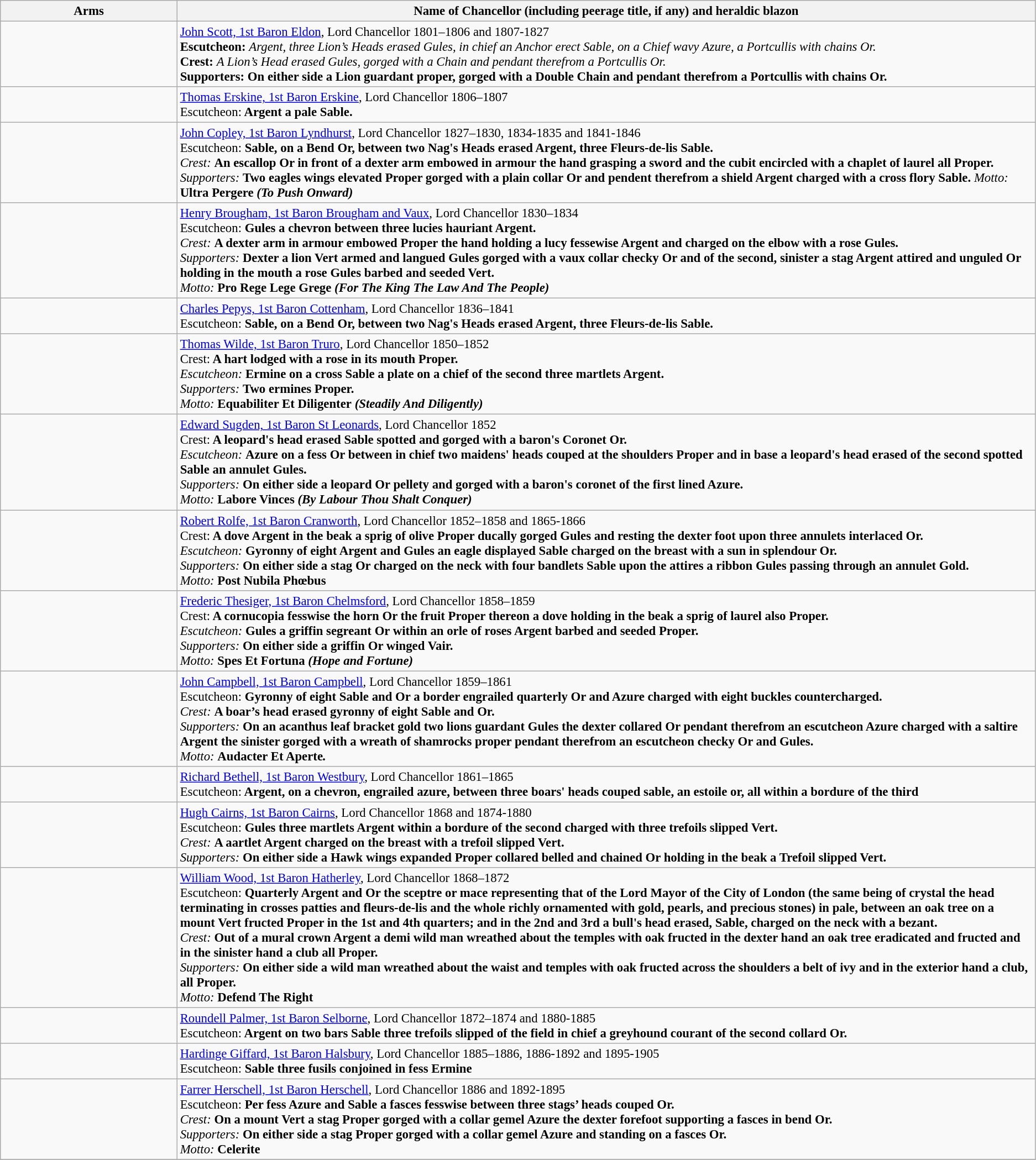<table class=wikitable style=font-size:95%>
<tr style="vertical-align:top; text-align:center;">
<th style="width:206px;">Arms</th>
<th>Name of Chancellor (including peerage title, if any) and heraldic blazon</th>
</tr>
<tr valign=top>
<td align=center></td>
<td><a href='#'>John Scott, 1st Baron Eldon</a>, Lord Chancellor 1801–1806 and 1807-1827<br><strong>Escutcheon:</strong> <em>Argent, three Lion’s Heads erased Gules, in chief an Anchor erect Sable, on a Chief wavy Azure, a Portcullis with chains Or.</em><br>
<strong>Crest:</strong> <em>A Lion’s Head erased Gules, gorged with a Chain and pendant therefrom a Portcullis Or.</em><br>
<strong>Supporters:<em> </em>On either side a Lion guardant proper, gorged with a Double Chain and pendant therefrom a Portcullis with chains Or.<em></td>
</tr>
<tr valign=top>
<td align=center></td>
<td><a href='#'>Thomas Erskine, 1st Baron Erskine</a>, Lord Chancellor 1806–1807<br></strong>Escutcheon:<strong> </em>Argent a pale Sable.<em></td>
</tr>
<tr valign=top>
<td align=center></td>
<td><a href='#'>John Copley, 1st Baron Lyndhurst</a>, Lord Chancellor 1827–1830, 1834-1835 and 1841-1846<br></strong>Escutcheon:<strong> </em>Sable, on a Bend Or, between two Nag's Heads erased Argent, three Fleurs-de-lis Sable.<em><br>
</strong>Crest:<strong> </em>An escallop Or in front of a dexter arm embowed in armour the hand grasping a sword and the cubit encircled with a chaplet of laurel all Proper.<em><br>
</strong>Supporters:<strong> </em>Two eagles wings elevated Proper gorged with a plain collar Or and pendent therefrom a shield Argent charged with a cross flory Sable.<em>
</strong>Motto:<strong> </em>Ultra Pergere<em> (To Push Onward)</td>
</tr>
<tr valign=top>
<td align=center></td>
<td><a href='#'>Henry Brougham, 1st Baron Brougham and Vaux</a>, Lord Chancellor 1830–1834<br></strong>Escutcheon:<strong> </em>Gules a chevron between three lucies hauriant Argent.<em><br>
</strong>Crest:<strong> </em>A dexter arm in armour embowed Proper the hand holding a lucy fessewise Argent and charged on the elbow with a rose Gules.<em><br>
</strong>Supporters:<strong> </em>Dexter a lion Vert armed and langued Gules gorged with a vaux collar checky Or and of the second, sinister a stag Argent attired and unguled Or holding in the mouth a rose Gules barbed and seeded Vert.<em><br>
</strong>Motto:<strong> </em>Pro Rege Lege Grege<em> (For The King The Law And The People) </td>
</tr>
<tr valign=top>
<td align=center></td>
<td><a href='#'>Charles Pepys, 1st Baron Cottenham</a>, Lord Chancellor 1836–1841<br></strong>Escutcheon:<strong> </em>Sable, on a Bend Or, between two Nag's Heads erased Argent, three Fleurs-de-lis Sable.<em></td>
</tr>
<tr valign=top>
<td align=center></td>
<td><a href='#'>Thomas Wilde, 1st Baron Truro</a>, Lord Chancellor 1850–1852<br></strong>Crest:<strong> </em>A hart lodged with a rose in its mouth Proper.<em><br>
</strong>Escutcheon:<strong> </em>Ermine on a cross Sable a plate on a chief of the second three martlets Argent.<em><br>
</strong>Supporters:<strong> </em>Two ermines Proper.<em><br>
</strong>Motto:<strong> </em>Equabiliter Et Diligenter<em> (Steadily And Diligently)</td>
</tr>
<tr valign=top>
<td align=center></td>
<td><a href='#'>Edward Sugden, 1st Baron St Leonards</a>, Lord Chancellor 1852<br></strong>Crest:<strong> </em>A leopard's head erased Sable spotted and gorged with a baron's Coronet Or.<em><br>
</strong>Escutcheon:<strong> </em>Azure on a fess Or between in chief two maidens' heads couped at the shoulders Proper and in base a leopard's head erased of the second spotted Sable an annulet Gules.<em><br>
</strong>Supporters:<strong> </em>On either side a leopard Or pellety and gorged with a baron's coronet of the first lined Azure.<em><br>
</strong>Motto:<strong> </em>Labore Vinces<em> (By Labour Thou Shalt Conquer)</td>
</tr>
<tr valign=top>
<td align=center></td>
<td><a href='#'>Robert Rolfe, 1st Baron Cranworth</a>, Lord Chancellor 1852–1858 and 1865-1866<br></strong>Crest:<strong> </em>A dove Argent in the beak a sprig of olive Proper ducally gorged Gules and resting the dexter foot upon three annulets interlaced Or.<em><br>
</strong>Escutcheon:<strong> </em>Gyronny of eight Argent and Gules an eagle displayed Sable charged on the breast with a sun in splendour Or.<em><br>
</strong>Supporters:<strong> </em>On either side a stag Or charged on the neck with four bandlets Sable upon the attires a ribbon Gules passing through an annulet Gold.<em><br>
</strong>Motto:<strong> </em>Post Nubila Phœbus<em></td>
</tr>
<tr valign=top>
<td align=center></td>
<td><a href='#'>Frederic Thesiger, 1st Baron Chelmsford</a>, Lord Chancellor 1858–1859<br></strong>Crest:<strong> </em>A cornucopia fesswise the horn Or the fruit Proper thereon a dove holding in the beak a sprig of laurel also Proper.<em><br>
</strong>Escutcheon:<strong> </em>Gules a griffin segreant Or within an orle of roses Argent barbed and seeded Proper.<em><br>
</strong>Supporters:<strong> </em>On either side a griffin Or winged Vair.<em><br>
</strong>Motto:<strong> </em>Spes Et Fortuna<em> (Hope and Fortune)</td>
</tr>
<tr valign=top>
<td align=center></td>
<td><a href='#'>John Campbell, 1st Baron Campbell</a>, Lord Chancellor 1859–1861<br></strong>Escutcheon:<strong> </em>Gyronny of eight Sable and Or a border engrailed quarterly Or and Azure charged with eight buckles countercharged.<em><br>
</strong>Crest:<strong> </em>A boar’s head erased gyronny of eight Sable and Or.<em><br>
</strong>Supporters:<strong> </em>On an acanthus leaf bracket gold two lions guardant Gules the dexter collared Or pendant therefrom an escutcheon Azure charged with a saltire Argent the sinister gorged with a wreath of shamrocks proper pendant therefrom an escutcheon checky Or and Gules.<em><br>
</strong>Motto:<strong> </em>Audacter Et Aperte<em>.</td>
</tr>
<tr valign=top>
<td align=center></td>
<td><a href='#'>Richard Bethell, 1st Baron Westbury</a>, Lord Chancellor 1861–1865<br></strong>Escutcheon:<strong> </em>Argent, on a chevron, engrailed azure, between three boars' heads couped sable, an estoile or, all within a bordure of the third<em></td>
</tr>
<tr valign=top>
<td align=center></td>
<td><a href='#'>Hugh Cairns, 1st Baron Cairns</a>, Lord Chancellor 1868 and 1874-1880<br></strong>Escutcheon:<strong> </em>Gules three martlets Argent within a bordure of the second charged with three trefoils slipped Vert.<em><br>
</strong>Crest:<strong> </em>A aartlet Argent charged on the breast with a trefoil slipped Vert.<em><br>
</strong>Supporters:<strong> </em>On either side a Hawk wings expanded Proper collared belled and chained Or holding in the beak a Trefoil slipped Vert.<em></td>
</tr>
<tr valign=top>
<td align=center></td>
<td><a href='#'>William Wood, 1st Baron Hatherley</a>, Lord Chancellor 1868–1872<br></strong>Escutcheon:<strong> </em>Quarterly Argent and Or the sceptre or mace representing that of the Lord Mayor of the City of London (the same being of crystal the head terminating in crosses patties and fleurs-de-lis and the whole richly ornamented with gold, pearls, and precious stones) in pale, between an oak tree on a mount Vert fructed Proper in the 1st and 4th quarters; and in the 2nd and 3rd a bull's head erased, Sable, charged on the neck with a bezant.<em><br>
</strong>Crest:<strong> </em>Out of a mural crown Argent a demi wild man wreathed about the temples with oak fructed in the dexter hand an oak tree eradicated and fructed and in the sinister hand a club all Proper.<em><br>
</strong>Supporters:<strong> </em>On either side a wild man wreathed about the waist and temples with oak fructed across the shoulders a belt of ivy and in the exterior hand a club, all Proper.<em><br>
</strong>Motto:<strong> </em>Defend The Right<em></td>
</tr>
<tr valign=top>
<td align=center></td>
<td><a href='#'>Roundell Palmer, 1st Baron Selborne</a>, Lord Chancellor 1872–1874 and 1880-1885<br></strong>Escutcheon:<strong> </em>Argent on two bars Sable three trefoils slipped of the field in chief a greyhound courant of the second collard Or.<em></td>
</tr>
<tr valign=top>
<td align=center></td>
<td><a href='#'>Hardinge Giffard, 1st Baron Halsbury</a>, Lord Chancellor 1885–1886, 1886-1892 and 1895-1905<br></strong>Escutcheon:<strong> </em>Sable three fusils conjoined in fess Ermine<em></td>
</tr>
<tr valign=top>
<td align=center></td>
<td><a href='#'>Farrer Herschell, 1st Baron Herschell</a>, Lord Chancellor 1886 and 1892-1895<br></strong>Escutcheon:<strong> </em>Per fess Azure and Sable a fasces fesswise between three stags’ heads couped Or.<em><br>
</strong>Crest:<strong> </em>On a mount Vert a stag Proper gorged with a collar gemel Azure the dexter forefoot supporting a fasces in bend Or.<em><br>
</strong>Supporters:<strong> </em>On either side a stag Proper gorged with a collar gemel Azure and standing on a fasces Or.<em><br>
</strong>Motto:<strong> </em>Celerite<em></td>
</tr>
<tr>
</tr>
</table>
